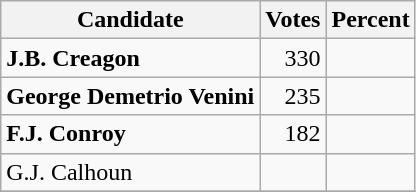<table class="wikitable">
<tr>
<th>Candidate</th>
<th>Votes</th>
<th>Percent</th>
</tr>
<tr>
<td style="font-weight:bold;">J.B. Creagon</td>
<td style="text-align:right;">330</td>
<td style="text-align:right;"></td>
</tr>
<tr>
<td style="font-weight:bold;">George Demetrio Venini</td>
<td style="text-align:right;">235</td>
<td style="text-align:right;"></td>
</tr>
<tr>
<td style="font-weight:bold;">F.J. Conroy</td>
<td style="text-align:right;">182</td>
<td style="text-align:right;"></td>
</tr>
<tr>
<td>G.J. Calhoun</td>
<td style="text-align:right;"></td>
<td style="text-align:right;"></td>
</tr>
<tr>
</tr>
</table>
